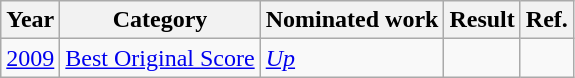<table class="wikitable">
<tr>
<th>Year</th>
<th>Category</th>
<th>Nominated work</th>
<th>Result</th>
<th>Ref.</th>
</tr>
<tr>
<td><a href='#'>2009</a></td>
<td><a href='#'>Best Original Score</a></td>
<td><em><a href='#'>Up</a></em></td>
<td></td>
<td align="center"></td>
</tr>
</table>
